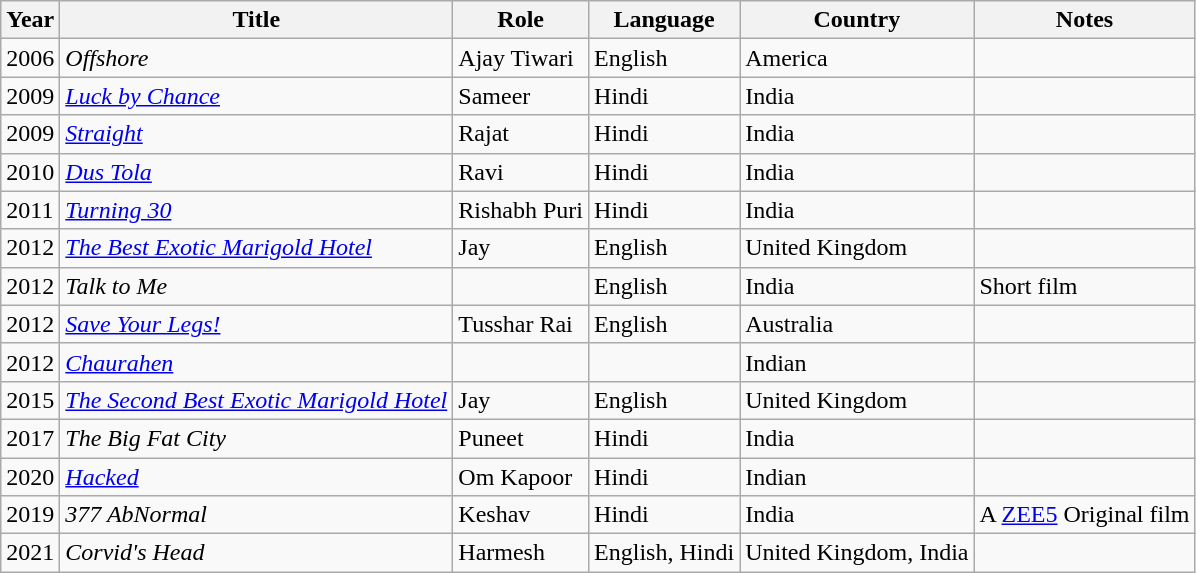<table class="wikitable sortable">
<tr>
<th>Year</th>
<th>Title</th>
<th>Role</th>
<th>Language</th>
<th>Country</th>
<th>Notes</th>
</tr>
<tr>
<td>2006</td>
<td><em>Offshore</em></td>
<td>Ajay Tiwari</td>
<td>English</td>
<td>America</td>
<td></td>
</tr>
<tr>
<td>2009</td>
<td><em><a href='#'>Luck by Chance</a></em></td>
<td>Sameer</td>
<td>Hindi</td>
<td>India</td>
<td></td>
</tr>
<tr>
<td>2009</td>
<td><em><a href='#'>Straight</a></em></td>
<td>Rajat</td>
<td>Hindi</td>
<td>India</td>
<td></td>
</tr>
<tr>
<td>2010</td>
<td><em><a href='#'>Dus Tola</a></em></td>
<td>Ravi</td>
<td>Hindi</td>
<td>India</td>
<td></td>
</tr>
<tr>
<td>2011</td>
<td><em><a href='#'>Turning 30</a></em></td>
<td>Rishabh Puri</td>
<td>Hindi</td>
<td>India</td>
<td></td>
</tr>
<tr>
<td>2012</td>
<td><em><a href='#'>The Best Exotic Marigold Hotel</a></em></td>
<td>Jay</td>
<td>English</td>
<td>United Kingdom</td>
<td></td>
</tr>
<tr>
<td>2012</td>
<td><em>Talk to Me</em></td>
<td></td>
<td>English</td>
<td>India</td>
<td>Short film</td>
</tr>
<tr>
<td>2012</td>
<td><em><a href='#'>Save Your Legs!</a></em></td>
<td>Tusshar Rai</td>
<td>English</td>
<td>Australia</td>
<td></td>
</tr>
<tr>
<td>2012</td>
<td><em><a href='#'>Chaurahen</a></em></td>
<td></td>
<td></td>
<td>Indian</td>
<td></td>
</tr>
<tr>
<td>2015</td>
<td><em><a href='#'>The Second Best Exotic Marigold Hotel</a></em></td>
<td>Jay</td>
<td>English</td>
<td>United Kingdom</td>
<td></td>
</tr>
<tr>
<td>2017</td>
<td><em>The Big Fat City</em></td>
<td>Puneet</td>
<td>Hindi</td>
<td>India</td>
<td></td>
</tr>
<tr>
<td>2020</td>
<td><a href='#'><em>Hacked</em></a></td>
<td>Om Kapoor</td>
<td>Hindi</td>
<td>Indian</td>
<td></td>
</tr>
<tr>
<td>2019</td>
<td><em>377 AbNormal</em></td>
<td>Keshav</td>
<td>Hindi</td>
<td>India</td>
<td>A <a href='#'>ZEE5</a> Original film</td>
</tr>
<tr>
<td>2021</td>
<td><em>Corvid's Head</em></td>
<td>Harmesh</td>
<td>English, Hindi</td>
<td>United Kingdom, India</td>
<td></td>
</tr>
</table>
